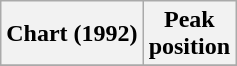<table class="wikitable plainrowheaders">
<tr>
<th scope="col">Chart (1992)</th>
<th scope="col">Peak<br>position</th>
</tr>
<tr>
</tr>
</table>
